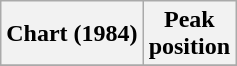<table class="wikitable sortable plainrowheaders" style="text-align:center">
<tr>
<th scope="col">Chart (1984)</th>
<th scope="col">Peak<br>position</th>
</tr>
<tr>
</tr>
</table>
